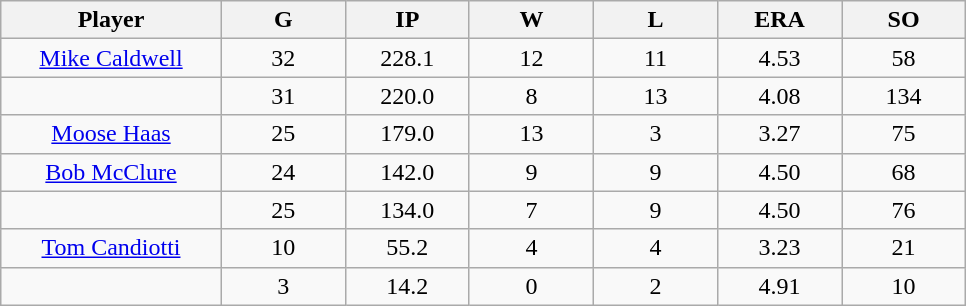<table class="wikitable sortable">
<tr>
<th bgcolor="#DDDDFF" width="16%">Player</th>
<th bgcolor="#DDDDFF" width="9%">G</th>
<th bgcolor="#DDDDFF" width="9%">IP</th>
<th bgcolor="#DDDDFF" width="9%">W</th>
<th bgcolor="#DDDDFF" width="9%">L</th>
<th bgcolor="#DDDDFF" width="9%">ERA</th>
<th bgcolor="#DDDDFF" width="9%">SO</th>
</tr>
<tr align="center">
<td><a href='#'>Mike Caldwell</a></td>
<td>32</td>
<td>228.1</td>
<td>12</td>
<td>11</td>
<td>4.53</td>
<td>58</td>
</tr>
<tr align=center>
<td></td>
<td>31</td>
<td>220.0</td>
<td>8</td>
<td>13</td>
<td>4.08</td>
<td>134</td>
</tr>
<tr align="center">
<td><a href='#'>Moose Haas</a></td>
<td>25</td>
<td>179.0</td>
<td>13</td>
<td>3</td>
<td>3.27</td>
<td>75</td>
</tr>
<tr align=center>
<td><a href='#'>Bob McClure</a></td>
<td>24</td>
<td>142.0</td>
<td>9</td>
<td>9</td>
<td>4.50</td>
<td>68</td>
</tr>
<tr align=center>
<td></td>
<td>25</td>
<td>134.0</td>
<td>7</td>
<td>9</td>
<td>4.50</td>
<td>76</td>
</tr>
<tr align="center">
<td><a href='#'>Tom Candiotti</a></td>
<td>10</td>
<td>55.2</td>
<td>4</td>
<td>4</td>
<td>3.23</td>
<td>21</td>
</tr>
<tr align=center>
<td></td>
<td>3</td>
<td>14.2</td>
<td>0</td>
<td>2</td>
<td>4.91</td>
<td>10</td>
</tr>
</table>
